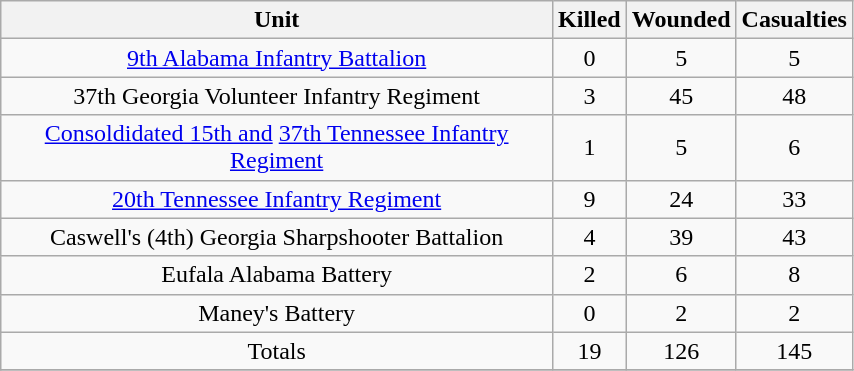<table class="wikitable" style="text-align:center; width:45%;">
<tr>
<th>Unit</th>
<th>Killed</th>
<th>Wounded</th>
<th>Casualties</th>
</tr>
<tr>
<td rowspan=1><a href='#'>9th Alabama Infantry Battalion</a></td>
<td>0</td>
<td>5</td>
<td>5</td>
</tr>
<tr>
<td rowspan=1>37th Georgia Volunteer Infantry Regiment</td>
<td>3</td>
<td>45</td>
<td>48</td>
</tr>
<tr>
<td rowspan=1><a href='#'>Consoldidated 15th and</a> <a href='#'>37th Tennessee Infantry Regiment</a></td>
<td>1</td>
<td>5</td>
<td>6</td>
</tr>
<tr>
<td rowspan=1><a href='#'>20th Tennessee Infantry Regiment</a></td>
<td>9</td>
<td>24</td>
<td>33</td>
</tr>
<tr>
<td rowspan=1>Caswell's (4th) Georgia Sharpshooter Battalion</td>
<td>4</td>
<td>39</td>
<td>43</td>
</tr>
<tr>
<td rowspan=1>Eufala Alabama Battery</td>
<td>2</td>
<td>6</td>
<td>8</td>
</tr>
<tr>
<td rowspan=1>Maney's Battery</td>
<td>0</td>
<td>2</td>
<td>2</td>
</tr>
<tr>
<td rowspan=1>Totals</td>
<td>19</td>
<td>126</td>
<td>145</td>
</tr>
<tr>
</tr>
</table>
